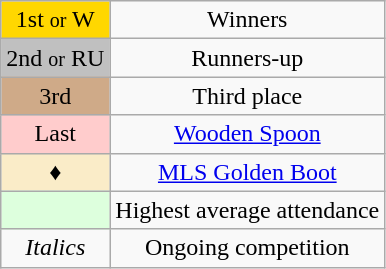<table class="wikitable" style="text-align:center">
<tr>
<td style=background:gold>1st <small>or</small> W</td>
<td>Winners</td>
</tr>
<tr>
<td style=background:silver>2nd <small>or</small> RU</td>
<td>Runners-up</td>
</tr>
<tr>
<td style=background:#CFAA88>3rd</td>
<td>Third place</td>
</tr>
<tr>
<td style=background:#FFCCCC>Last</td>
<td><a href='#'>Wooden Spoon</a></td>
</tr>
<tr>
<td style=background:#FAECC8;">♦</td>
<td><a href='#'>MLS Golden Boot</a></td>
</tr>
<tr>
<td style="background:#dfd;"> </td>
<td>Highest average attendance</td>
</tr>
<tr>
<td><em>Italics</em></td>
<td>Ongoing competition</td>
</tr>
</table>
